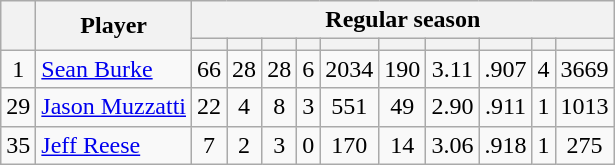<table class="wikitable plainrowheaders" style="text-align:center;">
<tr>
<th scope="col" rowspan="2"></th>
<th scope="col" rowspan="2">Player</th>
<th scope=colgroup colspan=10>Regular season</th>
</tr>
<tr>
<th scope="col"></th>
<th scope="col"></th>
<th scope="col"></th>
<th scope="col"></th>
<th scope="col"></th>
<th scope="col"></th>
<th scope="col"></th>
<th scope="col"></th>
<th scope="col"></th>
<th scope="col"></th>
</tr>
<tr>
<td scope="row">1</td>
<td align="left"><a href='#'>Sean Burke</a></td>
<td>66</td>
<td>28</td>
<td>28</td>
<td>6</td>
<td>2034</td>
<td>190</td>
<td>3.11</td>
<td>.907</td>
<td>4</td>
<td>3669</td>
</tr>
<tr>
<td scope="row">29</td>
<td align="left"><a href='#'>Jason Muzzatti</a></td>
<td>22</td>
<td>4</td>
<td>8</td>
<td>3</td>
<td>551</td>
<td>49</td>
<td>2.90</td>
<td>.911</td>
<td>1</td>
<td>1013</td>
</tr>
<tr>
<td scope="row">35</td>
<td align="left"><a href='#'>Jeff Reese</a></td>
<td>7</td>
<td>2</td>
<td>3</td>
<td>0</td>
<td>170</td>
<td>14</td>
<td>3.06</td>
<td>.918</td>
<td>1</td>
<td>275</td>
</tr>
</table>
